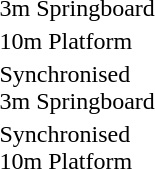<table>
<tr>
<td>3m Springboard</td>
<td></td>
<td></td>
<td></td>
</tr>
<tr>
<td>10m Platform</td>
<td></td>
<td></td>
<td></td>
</tr>
<tr>
<td>Synchronised<br>3m Springboard</td>
<td><br></td>
<td><br></td>
<td><br></td>
</tr>
<tr>
<td>Synchronised<br>10m Platform</td>
<td><br></td>
<td><br></td>
<td><br></td>
</tr>
</table>
